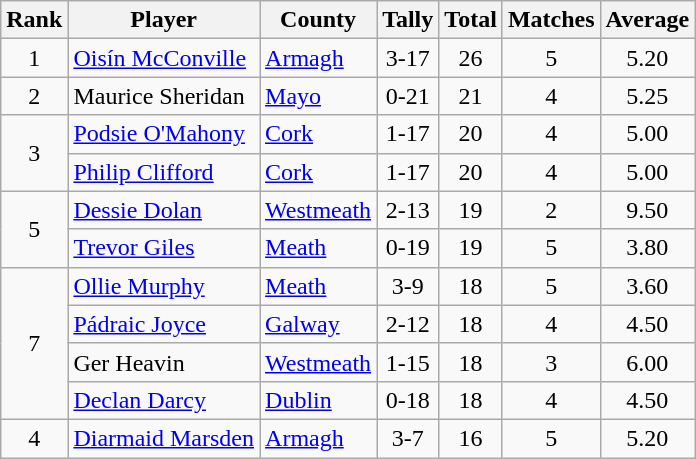<table class="wikitable">
<tr>
<th>Rank</th>
<th>Player</th>
<th>County</th>
<th>Tally</th>
<th>Total</th>
<th>Matches</th>
<th>Average</th>
</tr>
<tr>
<td rowspan=1 align=center>1</td>
<td><a href='#'>Oisín McConville</a></td>
<td><a href='#'>Armagh</a></td>
<td align=center>3-17</td>
<td align=center>26</td>
<td align=center>5</td>
<td align=center>5.20</td>
</tr>
<tr>
<td rowspan=1 align=center>2</td>
<td>Maurice Sheridan</td>
<td><a href='#'>Mayo</a></td>
<td align=center>0-21</td>
<td align=center>21</td>
<td align=center>4</td>
<td align=center>5.25</td>
</tr>
<tr>
<td rowspan=2 align=center>3</td>
<td><a href='#'>Podsie O'Mahony</a></td>
<td><a href='#'>Cork</a></td>
<td align=center>1-17</td>
<td align=center>20</td>
<td align=center>4</td>
<td align=center>5.00</td>
</tr>
<tr>
<td><a href='#'>Philip Clifford</a></td>
<td><a href='#'>Cork</a></td>
<td align=center>1-17</td>
<td align=center>20</td>
<td align=center>4</td>
<td align=center>5.00</td>
</tr>
<tr>
<td rowspan=2 align=center>5</td>
<td><a href='#'>Dessie Dolan</a></td>
<td><a href='#'>Westmeath</a></td>
<td align=center>2-13</td>
<td align=center>19</td>
<td align=center>2</td>
<td align=center>9.50</td>
</tr>
<tr>
<td><a href='#'>Trevor Giles</a></td>
<td><a href='#'>Meath</a></td>
<td align=center>0-19</td>
<td align=center>19</td>
<td align=center>5</td>
<td align=center>3.80</td>
</tr>
<tr>
<td rowspan=4 align=center>7</td>
<td><a href='#'>Ollie Murphy</a></td>
<td><a href='#'>Meath</a></td>
<td align=center>3-9</td>
<td align=center>18</td>
<td align=center>5</td>
<td align=center>3.60</td>
</tr>
<tr>
<td><a href='#'>Pádraic Joyce</a></td>
<td><a href='#'>Galway</a></td>
<td align=center>2-12</td>
<td align=center>18</td>
<td align=center>4</td>
<td align=center>4.50</td>
</tr>
<tr>
<td>Ger Heavin</td>
<td><a href='#'>Westmeath</a></td>
<td align=center>1-15</td>
<td align=center>18</td>
<td align=center>3</td>
<td align=center>6.00</td>
</tr>
<tr>
<td><a href='#'>Declan Darcy</a></td>
<td><a href='#'>Dublin</a></td>
<td align=center>0-18</td>
<td align=center>18</td>
<td align=center>4</td>
<td align=center>4.50</td>
</tr>
<tr>
<td rowspan=1 align=center>4</td>
<td><a href='#'>Diarmaid Marsden</a></td>
<td><a href='#'>Armagh</a></td>
<td align=center>3-7</td>
<td align=center>16</td>
<td align=center>5</td>
<td align=center>5.20</td>
</tr>
</table>
